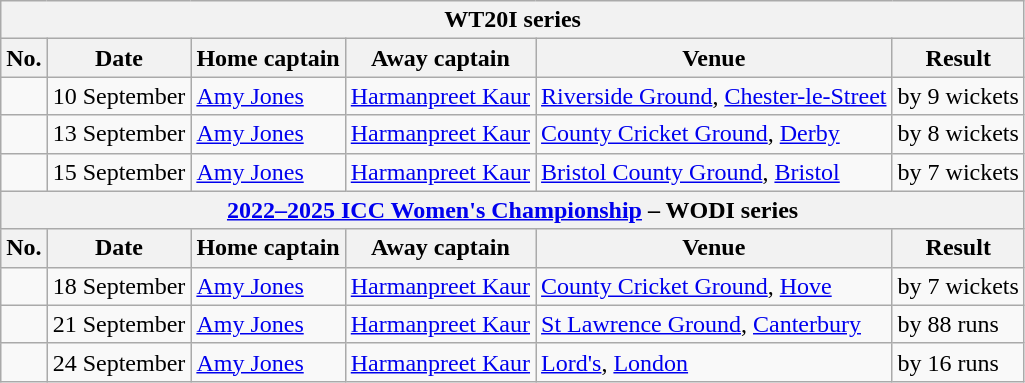<table class="wikitable">
<tr>
<th colspan="9">WT20I series</th>
</tr>
<tr>
<th>No.</th>
<th>Date</th>
<th>Home captain</th>
<th>Away captain</th>
<th>Venue</th>
<th>Result</th>
</tr>
<tr>
<td></td>
<td>10 September</td>
<td><a href='#'>Amy Jones</a></td>
<td><a href='#'>Harmanpreet Kaur</a></td>
<td><a href='#'>Riverside Ground</a>, <a href='#'>Chester-le-Street</a></td>
<td> by 9 wickets</td>
</tr>
<tr>
<td></td>
<td>13 September</td>
<td><a href='#'>Amy Jones</a></td>
<td><a href='#'>Harmanpreet Kaur</a></td>
<td><a href='#'>County Cricket Ground</a>, <a href='#'>Derby</a></td>
<td> by 8 wickets</td>
</tr>
<tr>
<td></td>
<td>15 September</td>
<td><a href='#'>Amy Jones</a></td>
<td><a href='#'>Harmanpreet Kaur</a></td>
<td><a href='#'>Bristol County Ground</a>, <a href='#'>Bristol</a></td>
<td> by 7 wickets</td>
</tr>
<tr>
<th colspan="9"><a href='#'>2022–2025 ICC Women's Championship</a> – WODI series</th>
</tr>
<tr>
<th>No.</th>
<th>Date</th>
<th>Home captain</th>
<th>Away captain</th>
<th>Venue</th>
<th>Result</th>
</tr>
<tr>
<td></td>
<td>18 September</td>
<td><a href='#'>Amy Jones</a></td>
<td><a href='#'>Harmanpreet Kaur</a></td>
<td><a href='#'>County Cricket Ground</a>, <a href='#'>Hove</a></td>
<td> by 7 wickets</td>
</tr>
<tr>
<td></td>
<td>21 September</td>
<td><a href='#'>Amy Jones</a></td>
<td><a href='#'>Harmanpreet Kaur</a></td>
<td><a href='#'>St Lawrence Ground</a>, <a href='#'>Canterbury</a></td>
<td> by 88 runs</td>
</tr>
<tr>
<td></td>
<td>24 September</td>
<td><a href='#'>Amy Jones</a></td>
<td><a href='#'>Harmanpreet Kaur</a></td>
<td><a href='#'>Lord's</a>, <a href='#'>London</a></td>
<td> by 16 runs</td>
</tr>
</table>
